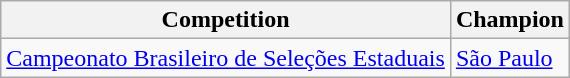<table class="wikitable">
<tr>
<th>Competition</th>
<th>Champion</th>
</tr>
<tr>
<td><a href='#'>Campeonato Brasileiro de Seleções Estaduais</a></td>
<td><a href='#'>São Paulo</a></td>
</tr>
</table>
